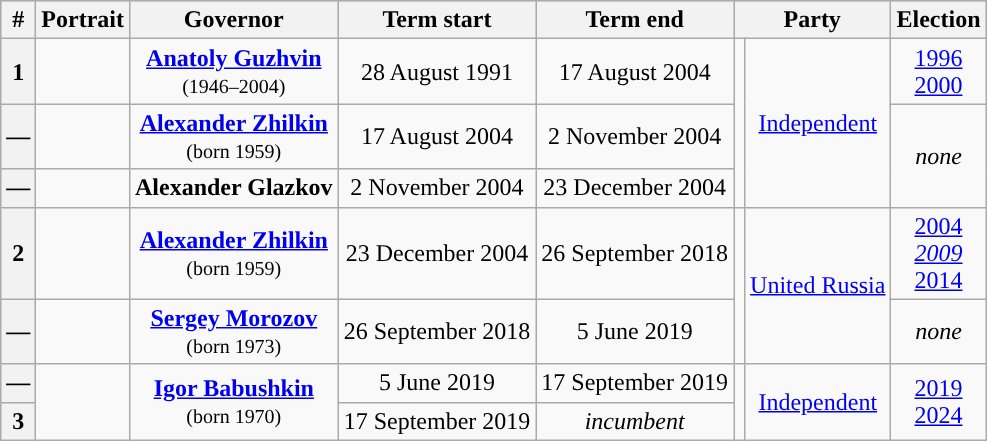<table class="wikitable" style="text-align:center">
<tr style="background:#cccccc" bgcolor=#E6E6AA>
<th>#</th>
<th>Portrait</th>
<th>Governor</th>
<th>Term start</th>
<th>Term end</th>
<th colspan=2>Party</th>
<th>Election</th>
</tr>
<tr>
<th>1</th>
<td></td>
<td><strong><a href='#'>Anatoly Guzhvin</a></strong><br><small>(1946–2004)</small></td>
<td>28 August 1991</td>
<td>17 August 2004</td>
<td rowspan=3; style="background: "></td>
<td rowspan=3><a href='#'>Independent</a></td>
<td><a href='#'>1996</a><br><a href='#'>2000</a></td>
</tr>
<tr>
<th>—</th>
<td></td>
<td><strong><a href='#'>Alexander Zhilkin</a></strong><br><small>(born 1959)</small></td>
<td>17 August 2004</td>
<td>2 November 2004</td>
<td rowspan=2><em>none</em></td>
</tr>
<tr>
<th>—</th>
<td></td>
<td><strong>Alexander Glazkov</strong></td>
<td>2 November 2004</td>
<td>23 December 2004</td>
</tr>
<tr>
<th>2</th>
<td></td>
<td><strong><a href='#'>Alexander Zhilkin</a></strong><br><small>(born 1959)</small></td>
<td>23 December 2004</td>
<td>26 September 2018</td>
<td rowspan=2; style="background: "></td>
<td rowspan=2><a href='#'>United Russia</a></td>
<td><a href='#'>2004</a><br><em><a href='#'>2009</a></em><br><a href='#'>2014</a></td>
</tr>
<tr>
<th>—</th>
<td></td>
<td><strong><a href='#'>Sergey Morozov</a></strong><br><small>(born 1973)</small></td>
<td>26 September 2018</td>
<td>5 June 2019</td>
<td><em>none</em></td>
</tr>
<tr>
<th>—</th>
<td rowspan=2></td>
<td rowspan=2><strong><a href='#'>Igor Babushkin</a></strong><br><small>(born 1970)</small></td>
<td>5 June 2019</td>
<td>17 September 2019</td>
<td rowspan=2; style="background: "></td>
<td rowspan=2><a href='#'>Independent</a></td>
<td rowspan=2><a href='#'>2019</a><br><a href='#'>2024</a></td>
</tr>
<tr>
<th>3</th>
<td>17 September 2019</td>
<td><em>incumbent</em></td>
</tr>
</table>
